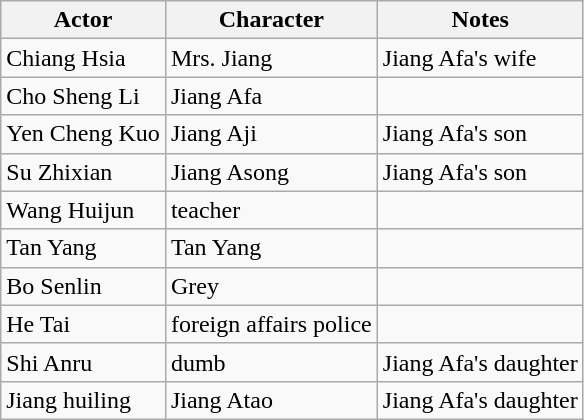<table class="wikitable">
<tr>
<th>Actor</th>
<th>Character</th>
<th>Notes</th>
</tr>
<tr>
<td>Chiang Hsia</td>
<td>Mrs. Jiang</td>
<td>Jiang Afa's wife</td>
</tr>
<tr>
<td>Cho Sheng Li</td>
<td>Jiang Afa</td>
<td></td>
</tr>
<tr>
<td>Yen Cheng Kuo</td>
<td>Jiang Aji</td>
<td>Jiang Afa's son</td>
</tr>
<tr>
<td>Su Zhixian</td>
<td>Jiang Asong</td>
<td>Jiang Afa's son</td>
</tr>
<tr>
<td>Wang Huijun</td>
<td>teacher</td>
<td></td>
</tr>
<tr>
<td>Tan Yang</td>
<td>Tan Yang</td>
<td></td>
</tr>
<tr>
<td>Bo Senlin</td>
<td>Grey</td>
<td></td>
</tr>
<tr>
<td>He Tai</td>
<td>foreign affairs police</td>
<td></td>
</tr>
<tr>
<td>Shi Anru</td>
<td>dumb</td>
<td>Jiang Afa's daughter</td>
</tr>
<tr>
<td>Jiang huiling</td>
<td>Jiang Atao</td>
<td>Jiang Afa's daughter</td>
</tr>
</table>
